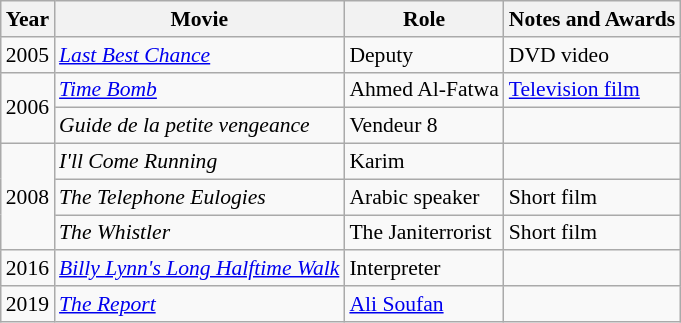<table class="wikitable sortable" style="font-size:90%;">
<tr>
<th>Year</th>
<th>Movie</th>
<th>Role</th>
<th class="unsortable">Notes and Awards</th>
</tr>
<tr>
<td>2005</td>
<td><em><a href='#'>Last Best Chance</a></em></td>
<td>Deputy</td>
<td>DVD video</td>
</tr>
<tr>
<td rowspan="2">2006</td>
<td><em><a href='#'>Time Bomb</a></em></td>
<td>Ahmed Al-Fatwa</td>
<td><a href='#'>Television film</a></td>
</tr>
<tr>
<td><em>Guide de la petite vengeance</em></td>
<td>Vendeur 8</td>
<td></td>
</tr>
<tr>
<td rowspan="3">2008</td>
<td><em>I'll Come Running</em></td>
<td>Karim</td>
<td></td>
</tr>
<tr>
<td data-sort-value="Telephone Eulogies, The"><em>The Telephone Eulogies</em></td>
<td>Arabic speaker</td>
<td>Short film</td>
</tr>
<tr>
<td data-sort-value="Whistler, The"><em>The Whistler</em></td>
<td>The Janiterrorist</td>
<td>Short film</td>
</tr>
<tr>
<td>2016</td>
<td><em><a href='#'>Billy Lynn's Long Halftime Walk</a></em></td>
<td>Interpreter</td>
<td></td>
</tr>
<tr>
<td>2019</td>
<td data-sort-value="Report, The"><em><a href='#'>The Report</a></em></td>
<td><a href='#'>Ali Soufan</a></td>
<td></td>
</tr>
</table>
